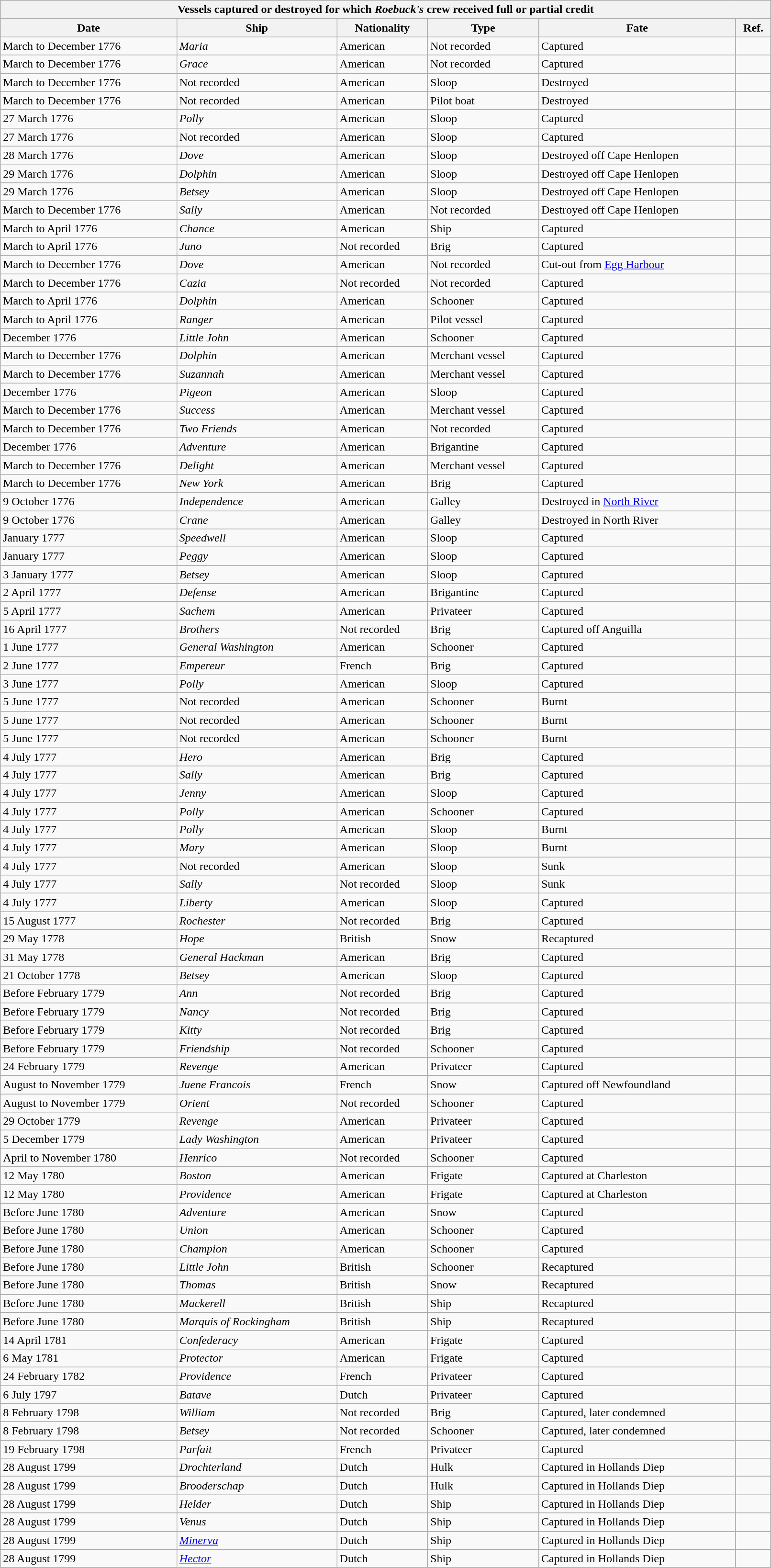<table class="wikitable" style="width:85%; align-center">
<tr>
<th colspan="6">Vessels captured or destroyed for which <em>Roebuck's</em> crew received full or partial credit</th>
</tr>
<tr>
<th>Date</th>
<th>Ship</th>
<th>Nationality</th>
<th>Type</th>
<th>Fate</th>
<th>Ref.</th>
</tr>
<tr>
<td>March to December 1776</td>
<td><em>Maria</em></td>
<td> American</td>
<td>Not recorded</td>
<td>Captured</td>
<td></td>
</tr>
<tr>
<td>March to December 1776</td>
<td><em>Grace</em></td>
<td> American</td>
<td>Not recorded</td>
<td>Captured</td>
<td></td>
</tr>
<tr>
<td>March to December 1776</td>
<td>Not recorded</td>
<td> American</td>
<td>Sloop</td>
<td>Destroyed</td>
<td></td>
</tr>
<tr>
<td>March to December 1776</td>
<td>Not recorded</td>
<td> American</td>
<td>Pilot boat</td>
<td>Destroyed</td>
<td></td>
</tr>
<tr>
<td>27 March 1776</td>
<td><em>Polly</em></td>
<td> American</td>
<td>Sloop</td>
<td>Captured</td>
<td></td>
</tr>
<tr>
<td>27 March 1776</td>
<td>Not recorded</td>
<td> American</td>
<td>Sloop</td>
<td>Captured</td>
<td></td>
</tr>
<tr>
<td>28 March 1776</td>
<td><em>Dove</em></td>
<td> American</td>
<td>Sloop</td>
<td>Destroyed off Cape Henlopen</td>
<td></td>
</tr>
<tr>
<td>29 March 1776</td>
<td><em>Dolphin</em></td>
<td> American</td>
<td>Sloop</td>
<td>Destroyed off Cape Henlopen</td>
<td></td>
</tr>
<tr>
<td>29 March 1776</td>
<td><em>Betsey</em></td>
<td> American</td>
<td>Sloop</td>
<td>Destroyed off Cape Henlopen</td>
<td></td>
</tr>
<tr>
<td>March to December 1776</td>
<td><em>Sally</em></td>
<td> American</td>
<td>Not recorded</td>
<td>Destroyed off Cape Henlopen</td>
<td></td>
</tr>
<tr>
<td>March to April 1776</td>
<td><em>Chance</em></td>
<td> American</td>
<td>Ship</td>
<td>Captured</td>
<td></td>
</tr>
<tr>
<td>March to April 1776</td>
<td><em>Juno</em></td>
<td>Not recorded</td>
<td>Brig</td>
<td>Captured</td>
<td></td>
</tr>
<tr>
<td>March to December 1776</td>
<td><em>Dove</em></td>
<td> American</td>
<td>Not recorded</td>
<td>Cut-out from <a href='#'>Egg Harbour</a></td>
<td></td>
</tr>
<tr>
<td>March to December 1776</td>
<td><em>Cazia</em></td>
<td>Not recorded</td>
<td>Not recorded</td>
<td>Captured</td>
<td></td>
</tr>
<tr>
<td>March to April 1776</td>
<td><em>Dolphin</em></td>
<td> American</td>
<td>Schooner</td>
<td>Captured</td>
<td></td>
</tr>
<tr>
<td>March to April 1776</td>
<td><em>Ranger</em></td>
<td> American</td>
<td>Pilot vessel</td>
<td>Captured</td>
<td></td>
</tr>
<tr>
<td>December 1776</td>
<td><em>Little John</em></td>
<td> American</td>
<td>Schooner</td>
<td>Captured</td>
<td></td>
</tr>
<tr>
<td>March to December 1776</td>
<td><em>Dolphin</em></td>
<td> American</td>
<td>Merchant vessel</td>
<td>Captured</td>
<td></td>
</tr>
<tr>
<td>March to December 1776</td>
<td><em>Suzannah</em></td>
<td> American</td>
<td>Merchant vessel</td>
<td>Captured</td>
<td></td>
</tr>
<tr>
<td>December 1776</td>
<td><em>Pigeon</em></td>
<td> American</td>
<td>Sloop</td>
<td>Captured</td>
<td></td>
</tr>
<tr>
<td>March to December 1776</td>
<td><em>Success</em></td>
<td> American</td>
<td>Merchant vessel</td>
<td>Captured</td>
<td></td>
</tr>
<tr>
<td>March to December 1776</td>
<td><em>Two Friends</em></td>
<td> American</td>
<td>Not recorded</td>
<td>Captured</td>
<td></td>
</tr>
<tr>
<td>December 1776</td>
<td><em>Adventure</em></td>
<td> American</td>
<td>Brigantine</td>
<td>Captured</td>
<td></td>
</tr>
<tr>
<td>March to December 1776</td>
<td><em>Delight</em></td>
<td> American</td>
<td>Merchant vessel</td>
<td>Captured</td>
<td></td>
</tr>
<tr>
<td>March to December 1776</td>
<td><em>New York</em></td>
<td> American</td>
<td>Brig</td>
<td>Captured</td>
<td></td>
</tr>
<tr>
<td>9 October 1776</td>
<td><em>Independence</em></td>
<td> American</td>
<td>Galley</td>
<td>Destroyed in <a href='#'>North River</a></td>
<td></td>
</tr>
<tr>
<td>9 October 1776</td>
<td><em>Crane</em></td>
<td> American</td>
<td>Galley</td>
<td>Destroyed in North River</td>
<td></td>
</tr>
<tr>
<td>January 1777</td>
<td><em>Speedwell</em></td>
<td> American</td>
<td>Sloop</td>
<td>Captured</td>
<td></td>
</tr>
<tr>
<td>January 1777</td>
<td><em>Peggy</em></td>
<td> American</td>
<td>Sloop</td>
<td>Captured</td>
<td></td>
</tr>
<tr>
<td>3 January 1777</td>
<td><em>Betsey</em></td>
<td> American</td>
<td>Sloop</td>
<td>Captured</td>
<td></td>
</tr>
<tr>
<td>2 April 1777</td>
<td><em>Defense</em></td>
<td> American</td>
<td>Brigantine</td>
<td>Captured</td>
<td></td>
</tr>
<tr>
<td>5 April 1777</td>
<td><em>Sachem</em></td>
<td> American</td>
<td>Privateer</td>
<td>Captured</td>
<td></td>
</tr>
<tr>
<td>16 April 1777</td>
<td><em>Brothers</em></td>
<td>Not recorded</td>
<td>Brig</td>
<td>Captured off Anguilla</td>
<td></td>
</tr>
<tr>
<td>1 June 1777</td>
<td><em>General Washington</em></td>
<td> American</td>
<td>Schooner</td>
<td>Captured</td>
<td></td>
</tr>
<tr>
<td>2 June 1777</td>
<td><em>Empereur</em></td>
<td> French</td>
<td>Brig</td>
<td>Captured</td>
<td></td>
</tr>
<tr>
<td>3 June 1777</td>
<td><em>Polly</em></td>
<td> American</td>
<td>Sloop</td>
<td>Captured</td>
<td></td>
</tr>
<tr>
<td>5 June 1777</td>
<td>Not recorded</td>
<td> American</td>
<td>Schooner</td>
<td>Burnt</td>
<td></td>
</tr>
<tr>
<td>5 June 1777</td>
<td>Not recorded</td>
<td> American</td>
<td>Schooner</td>
<td>Burnt</td>
<td></td>
</tr>
<tr>
<td>5 June 1777</td>
<td>Not recorded</td>
<td> American</td>
<td>Schooner</td>
<td>Burnt</td>
<td></td>
</tr>
<tr>
<td>4 July 1777</td>
<td><em>Hero</em></td>
<td> American</td>
<td>Brig</td>
<td>Captured</td>
<td></td>
</tr>
<tr>
<td>4 July 1777</td>
<td><em>Sally</em></td>
<td> American</td>
<td>Brig</td>
<td>Captured</td>
<td></td>
</tr>
<tr>
<td>4 July 1777</td>
<td><em>Jenny</em></td>
<td> American</td>
<td>Sloop</td>
<td>Captured</td>
<td></td>
</tr>
<tr>
<td>4 July 1777</td>
<td><em>Polly</em></td>
<td> American</td>
<td>Schooner</td>
<td>Captured</td>
<td></td>
</tr>
<tr>
<td>4 July 1777</td>
<td><em>Polly</em></td>
<td> American</td>
<td>Sloop</td>
<td>Burnt</td>
<td></td>
</tr>
<tr>
<td>4 July 1777</td>
<td><em>Mary</em></td>
<td> American</td>
<td>Sloop</td>
<td>Burnt</td>
<td></td>
</tr>
<tr>
<td>4 July 1777</td>
<td>Not recorded</td>
<td> American</td>
<td>Sloop</td>
<td>Sunk</td>
<td></td>
</tr>
<tr>
<td>4 July 1777</td>
<td><em>Sally</em></td>
<td>Not recorded</td>
<td>Sloop</td>
<td>Sunk</td>
<td></td>
</tr>
<tr>
<td>4 July 1777</td>
<td><em>Liberty</em></td>
<td> American</td>
<td>Sloop</td>
<td>Captured</td>
<td></td>
</tr>
<tr>
<td>15 August 1777</td>
<td><em>Rochester</em></td>
<td>Not recorded</td>
<td>Brig</td>
<td>Captured</td>
<td></td>
</tr>
<tr>
<td>29 May 1778</td>
<td><em>Hope</em></td>
<td> British</td>
<td>Snow</td>
<td>Recaptured</td>
<td></td>
</tr>
<tr>
<td>31 May 1778</td>
<td><em>General Hackman</em></td>
<td> American</td>
<td>Brig</td>
<td>Captured</td>
<td></td>
</tr>
<tr>
<td>21 October 1778</td>
<td><em>Betsey</em></td>
<td> American</td>
<td>Sloop</td>
<td>Captured</td>
<td></td>
</tr>
<tr>
<td>Before February 1779</td>
<td><em>Ann</em></td>
<td>Not recorded</td>
<td>Brig</td>
<td>Captured</td>
<td></td>
</tr>
<tr>
<td>Before February 1779</td>
<td><em>Nancy</em></td>
<td>Not recorded</td>
<td>Brig</td>
<td>Captured</td>
<td></td>
</tr>
<tr>
<td>Before February 1779</td>
<td><em>Kitty</em></td>
<td>Not recorded</td>
<td>Brig</td>
<td>Captured</td>
<td></td>
</tr>
<tr>
<td>Before February 1779</td>
<td><em>Friendship</em></td>
<td>Not recorded</td>
<td>Schooner</td>
<td>Captured</td>
<td></td>
</tr>
<tr>
<td>24 February 1779</td>
<td><em>Revenge</em></td>
<td> American</td>
<td>Privateer</td>
<td>Captured</td>
<td></td>
</tr>
<tr>
<td>August to November 1779</td>
<td><em>Juene Francois</em></td>
<td> French</td>
<td>Snow</td>
<td>Captured off Newfoundland</td>
<td></td>
</tr>
<tr>
<td>August to November 1779</td>
<td><em>Orient</em></td>
<td>Not recorded</td>
<td>Schooner</td>
<td>Captured</td>
<td></td>
</tr>
<tr>
<td>29 October 1779</td>
<td><em>Revenge</em></td>
<td> American</td>
<td>Privateer</td>
<td>Captured</td>
<td></td>
</tr>
<tr>
<td>5 December 1779</td>
<td><em>Lady Washington</em></td>
<td> American</td>
<td>Privateer</td>
<td>Captured</td>
<td></td>
</tr>
<tr>
<td>April to November 1780</td>
<td><em>Henrico</em></td>
<td>Not recorded</td>
<td>Schooner</td>
<td>Captured</td>
<td></td>
</tr>
<tr>
<td>12 May 1780</td>
<td><em>Boston</em></td>
<td> American</td>
<td>Frigate</td>
<td>Captured at Charleston</td>
<td></td>
</tr>
<tr>
<td>12 May 1780</td>
<td><em>Providence</em></td>
<td> American</td>
<td>Frigate</td>
<td>Captured at Charleston</td>
<td></td>
</tr>
<tr>
<td>Before June 1780</td>
<td><em>Adventure</em></td>
<td> American</td>
<td>Snow</td>
<td>Captured</td>
<td></td>
</tr>
<tr>
<td>Before June 1780</td>
<td><em>Union</em></td>
<td> American</td>
<td>Schooner</td>
<td>Captured</td>
<td></td>
</tr>
<tr>
<td>Before June 1780</td>
<td><em>Champion</em></td>
<td> American</td>
<td>Schooner</td>
<td>Captured</td>
<td></td>
</tr>
<tr>
<td>Before June 1780</td>
<td><em>Little John</em></td>
<td> British</td>
<td>Schooner</td>
<td>Recaptured</td>
<td></td>
</tr>
<tr>
<td>Before June 1780</td>
<td><em>Thomas</em></td>
<td> British</td>
<td>Snow</td>
<td>Recaptured</td>
<td></td>
</tr>
<tr>
<td>Before June 1780</td>
<td><em>Mackerell</em></td>
<td> British</td>
<td>Ship</td>
<td>Recaptured</td>
<td></td>
</tr>
<tr>
<td>Before June 1780</td>
<td><em>Marquis of Rockingham</em></td>
<td> British</td>
<td>Ship</td>
<td>Recaptured</td>
<td></td>
</tr>
<tr>
<td>14 April 1781</td>
<td><em>Confederacy</em></td>
<td> American</td>
<td>Frigate</td>
<td>Captured</td>
<td></td>
</tr>
<tr>
<td>6 May 1781</td>
<td><em>Protector</em></td>
<td> American</td>
<td>Frigate</td>
<td>Captured</td>
<td></td>
</tr>
<tr>
<td>24 February 1782</td>
<td><em>Providence</em></td>
<td> French</td>
<td>Privateer</td>
<td>Captured</td>
<td></td>
</tr>
<tr>
<td>6 July 1797</td>
<td><em>Batave</em></td>
<td> Dutch</td>
<td>Privateer</td>
<td>Captured</td>
<td></td>
</tr>
<tr>
<td>8 February 1798</td>
<td><em>William</em></td>
<td>Not recorded</td>
<td>Brig</td>
<td>Captured, later condemned</td>
<td></td>
</tr>
<tr>
<td>8 February 1798</td>
<td><em>Betsey</em></td>
<td>Not recorded</td>
<td>Schooner</td>
<td>Captured, later condemned</td>
<td></td>
</tr>
<tr>
<td>19 February 1798</td>
<td><em>Parfait</em></td>
<td> French</td>
<td>Privateer</td>
<td>Captured</td>
<td></td>
</tr>
<tr>
<td>28 August 1799</td>
<td><em>Drochterland</em></td>
<td> Dutch</td>
<td>Hulk</td>
<td>Captured in Hollands Diep</td>
<td></td>
</tr>
<tr>
<td>28 August 1799</td>
<td><em>Brooderschap</em></td>
<td> Dutch</td>
<td>Hulk</td>
<td>Captured in Hollands Diep</td>
<td></td>
</tr>
<tr>
<td>28 August 1799</td>
<td><em>Helder</em></td>
<td> Dutch</td>
<td>Ship</td>
<td>Captured in Hollands Diep</td>
<td></td>
</tr>
<tr>
<td>28 August 1799</td>
<td><em>Venus</em></td>
<td> Dutch</td>
<td>Ship</td>
<td>Captured in Hollands Diep</td>
<td></td>
</tr>
<tr>
<td>28 August 1799</td>
<td><a href='#'><em>Minerva</em></a></td>
<td> Dutch</td>
<td>Ship</td>
<td>Captured in Hollands Diep</td>
<td></td>
</tr>
<tr>
<td>28 August 1799</td>
<td><a href='#'><em>Hector</em></a></td>
<td> Dutch</td>
<td>Ship</td>
<td>Captured in Hollands Diep</td>
<td></td>
</tr>
</table>
